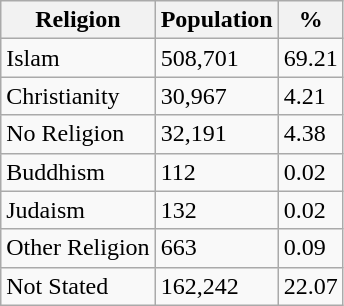<table class="wikitable sortable">
<tr>
<th>Religion</th>
<th>Population </th>
<th>%</th>
</tr>
<tr>
<td>Islam</td>
<td>508,701</td>
<td>69.21</td>
</tr>
<tr>
<td>Christianity</td>
<td>30,967</td>
<td>4.21</td>
</tr>
<tr>
<td>No Religion</td>
<td>32,191</td>
<td>4.38</td>
</tr>
<tr>
<td>Buddhism</td>
<td>112</td>
<td>0.02</td>
</tr>
<tr>
<td>Judaism</td>
<td>132</td>
<td>0.02</td>
</tr>
<tr>
<td>Other Religion</td>
<td>663</td>
<td>0.09</td>
</tr>
<tr>
<td>Not Stated</td>
<td>162,242</td>
<td>22.07</td>
</tr>
</table>
